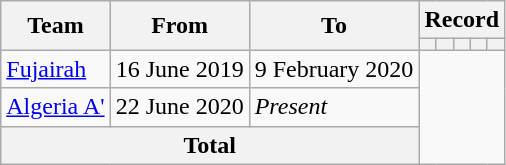<table class="wikitable" style="text-align:center">
<tr>
<th rowspan="2">Team</th>
<th rowspan="2">From</th>
<th rowspan="2">To</th>
<th colspan="5">Record</th>
</tr>
<tr>
<th></th>
<th></th>
<th></th>
<th></th>
<th></th>
</tr>
<tr>
<td align="left"><a href='#'>Fujairah</a></td>
<td align="left">16 June 2019</td>
<td align="left">9 February 2020<br></td>
</tr>
<tr>
<td align="left"><a href='#'>Algeria A'</a></td>
<td align="left">22 June 2020</td>
<td align="left"><em>Present</em><br></td>
</tr>
<tr>
<th colspan="3">Total<br></th>
</tr>
</table>
